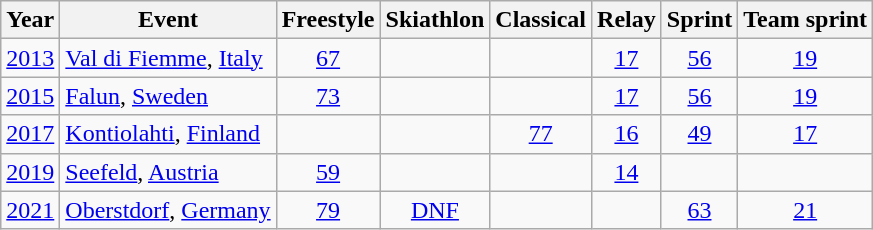<table class="wikitable sortable" style="text-align:center;">
<tr>
<th>Year</th>
<th>Event</th>
<th>Freestyle</th>
<th>Skiathlon</th>
<th>Classical</th>
<th>Relay</th>
<th>Sprint</th>
<th>Team sprint</th>
</tr>
<tr>
<td><a href='#'>2013</a></td>
<td style="text-align:left;"> <a href='#'>Val di Fiemme</a>, <a href='#'>Italy</a></td>
<td><a href='#'>67</a></td>
<td></td>
<td></td>
<td><a href='#'>17</a></td>
<td><a href='#'>56</a></td>
<td><a href='#'>19</a></td>
</tr>
<tr>
<td><a href='#'>2015</a></td>
<td style="text-align:left;"> <a href='#'>Falun</a>, <a href='#'>Sweden</a></td>
<td><a href='#'>73</a></td>
<td></td>
<td></td>
<td><a href='#'>17</a></td>
<td><a href='#'>56</a></td>
<td><a href='#'>19</a></td>
</tr>
<tr>
<td><a href='#'>2017</a></td>
<td style="text-align:left;"> <a href='#'>Kontiolahti</a>, <a href='#'>Finland</a></td>
<td></td>
<td></td>
<td><a href='#'>77</a></td>
<td><a href='#'>16</a></td>
<td><a href='#'>49</a></td>
<td><a href='#'>17</a></td>
</tr>
<tr>
<td><a href='#'>2019</a></td>
<td style="text-align:left;"> <a href='#'>Seefeld</a>, <a href='#'>Austria</a></td>
<td><a href='#'>59</a></td>
<td></td>
<td></td>
<td><a href='#'>14</a></td>
<td></td>
<td></td>
</tr>
<tr>
<td><a href='#'>2021</a></td>
<td style="text-align:left;"> <a href='#'>Oberstdorf</a>, <a href='#'>Germany</a></td>
<td><a href='#'>79</a></td>
<td><a href='#'>DNF</a></td>
<td></td>
<td></td>
<td><a href='#'>63</a></td>
<td><a href='#'>21</a></td>
</tr>
</table>
